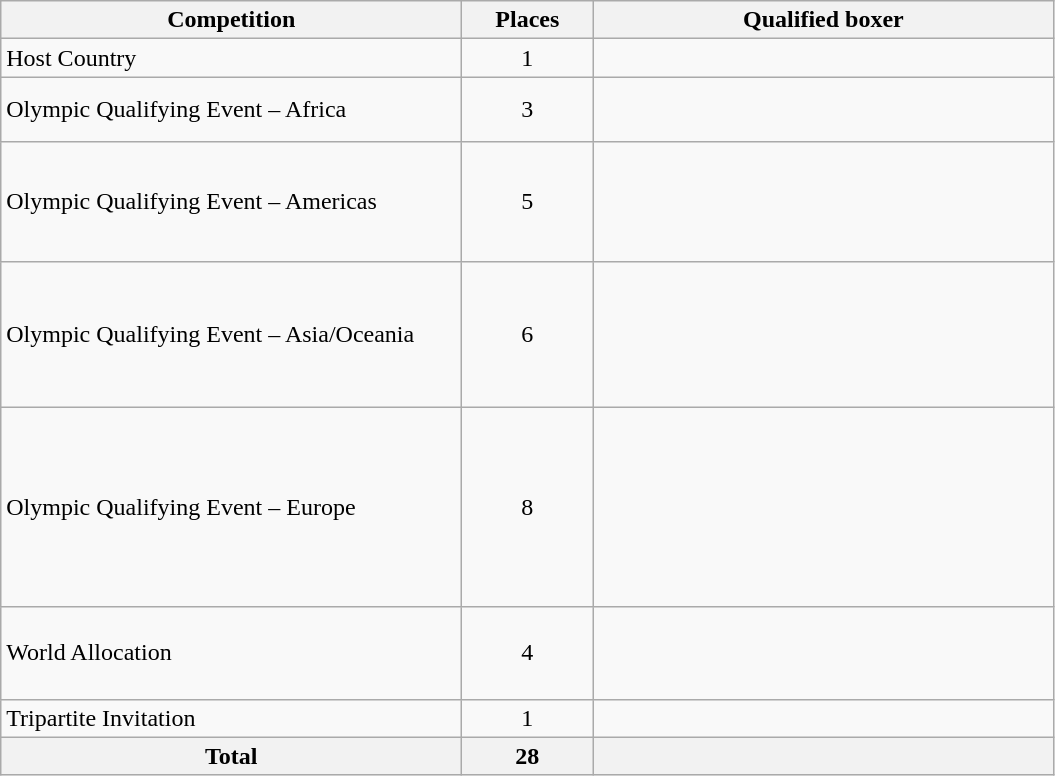<table class=wikitable>
<tr>
<th width=300>Competition</th>
<th width=80>Places</th>
<th width=300>Qualified boxer</th>
</tr>
<tr>
<td>Host Country</td>
<td align="center">1</td>
<td></td>
</tr>
<tr>
<td>Olympic Qualifying Event – Africa</td>
<td align="center">3</td>
<td><br><br></td>
</tr>
<tr>
<td>Olympic Qualifying Event – Americas</td>
<td align="center">5</td>
<td><br><br><br><br></td>
</tr>
<tr>
<td>Olympic Qualifying Event – Asia/Oceania</td>
<td align="center">6</td>
<td><br><br><br><br><br></td>
</tr>
<tr>
<td>Olympic Qualifying Event – Europe</td>
<td align="center">8</td>
<td><br><br><br><br><br><br><br></td>
</tr>
<tr>
<td>World Allocation</td>
<td align="center">4</td>
<td><br><br><br></td>
</tr>
<tr>
<td>Tripartite Invitation</td>
<td align="center">1</td>
<td></td>
</tr>
<tr>
<th>Total</th>
<th>28</th>
<th></th>
</tr>
</table>
